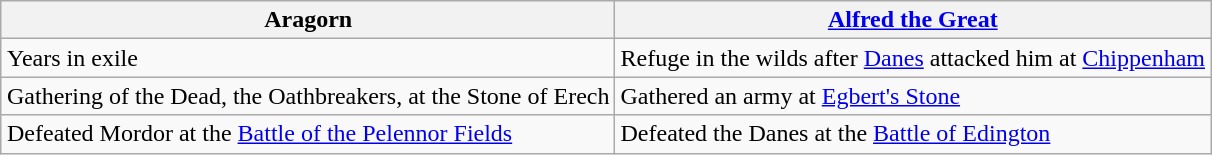<table class="wikitable" style="margin:auto;">
<tr>
<th>Aragorn</th>
<th><a href='#'>Alfred the Great</a></th>
</tr>
<tr>
<td>Years in exile</td>
<td>Refuge in the wilds after <a href='#'>Danes</a> attacked him at <a href='#'>Chippenham</a></td>
</tr>
<tr>
<td>Gathering of the Dead, the Oathbreakers, at the Stone of Erech</td>
<td>Gathered an army at <a href='#'>Egbert's Stone</a></td>
</tr>
<tr>
<td>Defeated Mordor at the <a href='#'>Battle of the Pelennor Fields</a></td>
<td>Defeated the Danes at the <a href='#'>Battle of Edington</a></td>
</tr>
</table>
